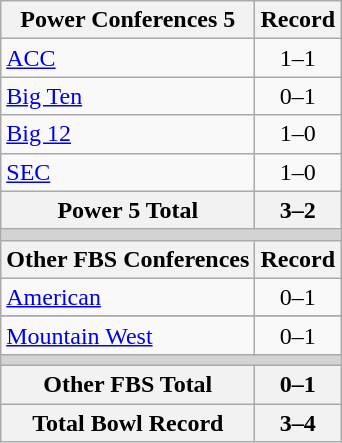<table class="wikitable">
<tr>
<th>Power Conferences 5</th>
<th>Record</th>
</tr>
<tr>
<td><a href='#'>ACC</a></td>
<td align=center>1–1</td>
</tr>
<tr>
<td><a href='#'>Big Ten</a></td>
<td align=center>0–1</td>
</tr>
<tr>
<td><a href='#'>Big 12</a></td>
<td align=center>1–0</td>
</tr>
<tr>
<td><a href='#'>SEC</a></td>
<td align=center>1–0</td>
</tr>
<tr>
<th>Power 5 Total</th>
<th>3–2</th>
</tr>
<tr>
<th colspan="2" style="background:lightgrey;"></th>
</tr>
<tr>
<th>Other FBS Conferences</th>
<th>Record</th>
</tr>
<tr>
<td><a href='#'>American</a></td>
<td align=center>0–1</td>
</tr>
<tr gn=center|0–1>
</tr>
<tr>
<td><a href='#'>Mountain West</a></td>
<td align=center>0–1</td>
</tr>
<tr>
<th colspan="2" style="background:lightgrey;"></th>
</tr>
<tr>
<th>Other FBS Total</th>
<th>0–1</th>
</tr>
<tr>
<th>Total Bowl Record</th>
<th>3–4</th>
</tr>
</table>
